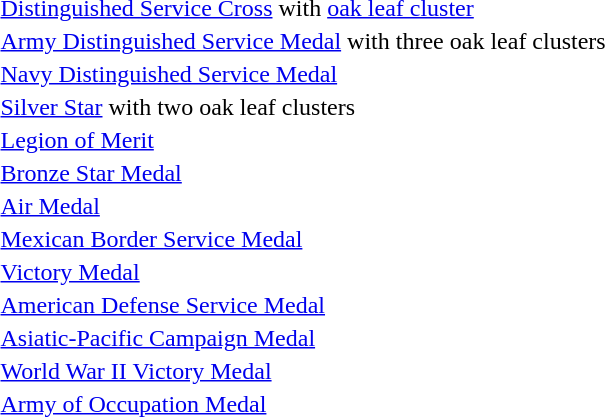<table>
<tr>
<td></td>
<td><a href='#'>Distinguished Service Cross</a> with <a href='#'>oak leaf cluster</a></td>
</tr>
<tr>
<td></td>
<td><a href='#'>Army Distinguished Service Medal</a> with three oak leaf clusters</td>
</tr>
<tr>
<td></td>
<td><a href='#'>Navy Distinguished Service Medal</a></td>
</tr>
<tr>
<td></td>
<td><a href='#'>Silver Star</a> with two oak leaf clusters</td>
</tr>
<tr>
<td></td>
<td><a href='#'>Legion of Merit</a></td>
</tr>
<tr>
<td></td>
<td><a href='#'>Bronze Star Medal</a></td>
</tr>
<tr>
<td></td>
<td><a href='#'>Air Medal</a></td>
</tr>
<tr>
<td></td>
<td><a href='#'>Mexican Border Service Medal</a></td>
</tr>
<tr>
<td></td>
<td><a href='#'>Victory Medal</a></td>
</tr>
<tr>
<td></td>
<td><a href='#'>American Defense Service Medal</a></td>
</tr>
<tr>
<td></td>
<td><a href='#'>Asiatic-Pacific Campaign Medal</a></td>
</tr>
<tr>
<td></td>
<td><a href='#'>World War II Victory Medal</a></td>
</tr>
<tr>
<td></td>
<td><a href='#'>Army of Occupation Medal</a></td>
</tr>
</table>
